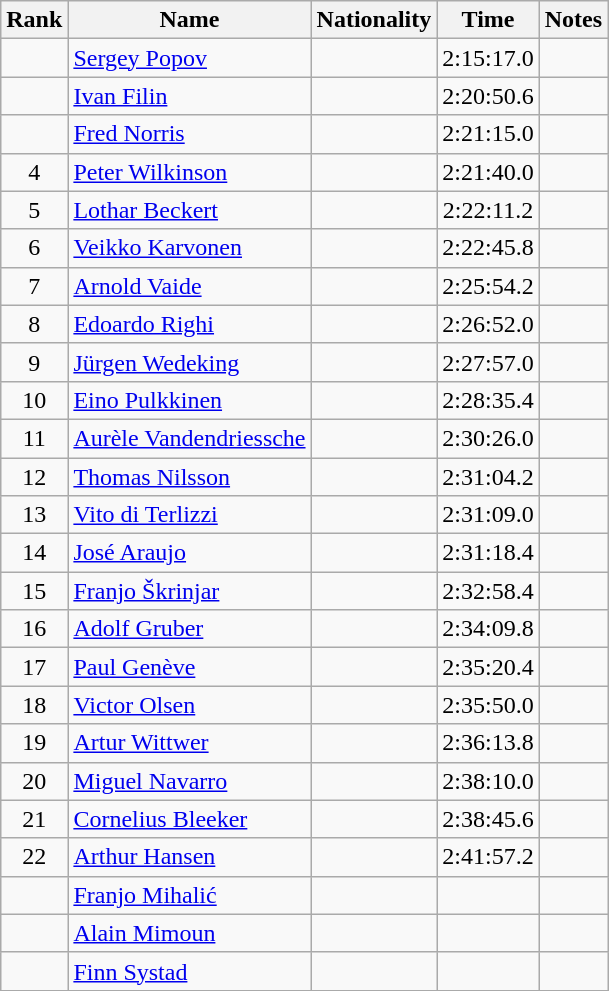<table class="wikitable sortable" style="text-align:center">
<tr>
<th>Rank</th>
<th>Name</th>
<th>Nationality</th>
<th>Time</th>
<th>Notes</th>
</tr>
<tr>
<td></td>
<td align=left><a href='#'>Sergey Popov</a></td>
<td align=left></td>
<td>2:15:17.0</td>
<td></td>
</tr>
<tr>
<td></td>
<td align=left><a href='#'>Ivan Filin</a></td>
<td align=left></td>
<td>2:20:50.6</td>
<td></td>
</tr>
<tr>
<td></td>
<td align=left><a href='#'>Fred Norris</a></td>
<td align=left></td>
<td>2:21:15.0</td>
<td></td>
</tr>
<tr>
<td>4</td>
<td align=left><a href='#'>Peter Wilkinson</a></td>
<td align=left></td>
<td>2:21:40.0</td>
<td></td>
</tr>
<tr>
<td>5</td>
<td align=left><a href='#'>Lothar Beckert</a></td>
<td align=left></td>
<td>2:22:11.2</td>
<td></td>
</tr>
<tr>
<td>6</td>
<td align=left><a href='#'>Veikko Karvonen</a></td>
<td align=left></td>
<td>2:22:45.8</td>
<td></td>
</tr>
<tr>
<td>7</td>
<td align=left><a href='#'>Arnold Vaide</a></td>
<td align=left></td>
<td>2:25:54.2</td>
<td></td>
</tr>
<tr>
<td>8</td>
<td align=left><a href='#'>Edoardo Righi</a></td>
<td align=left></td>
<td>2:26:52.0</td>
<td></td>
</tr>
<tr>
<td>9</td>
<td align=left><a href='#'>Jürgen Wedeking</a></td>
<td align=left></td>
<td>2:27:57.0</td>
<td></td>
</tr>
<tr>
<td>10</td>
<td align=left><a href='#'>Eino Pulkkinen</a></td>
<td align=left></td>
<td>2:28:35.4</td>
<td></td>
</tr>
<tr>
<td>11</td>
<td align=left><a href='#'>Aurèle Vandendriessche</a></td>
<td align=left></td>
<td>2:30:26.0</td>
<td></td>
</tr>
<tr>
<td>12</td>
<td align=left><a href='#'>Thomas Nilsson</a></td>
<td align=left></td>
<td>2:31:04.2</td>
<td></td>
</tr>
<tr>
<td>13</td>
<td align=left><a href='#'>Vito di Terlizzi</a></td>
<td align=left></td>
<td>2:31:09.0</td>
<td></td>
</tr>
<tr>
<td>14</td>
<td align=left><a href='#'>José Araujo</a></td>
<td align=left></td>
<td>2:31:18.4</td>
<td></td>
</tr>
<tr>
<td>15</td>
<td align=left><a href='#'>Franjo Škrinjar</a></td>
<td align=left></td>
<td>2:32:58.4</td>
<td></td>
</tr>
<tr>
<td>16</td>
<td align=left><a href='#'>Adolf Gruber</a></td>
<td align=left></td>
<td>2:34:09.8</td>
<td></td>
</tr>
<tr>
<td>17</td>
<td align=left><a href='#'>Paul Genève</a></td>
<td align=left></td>
<td>2:35:20.4</td>
<td></td>
</tr>
<tr>
<td>18</td>
<td align=left><a href='#'>Victor Olsen</a></td>
<td align=left></td>
<td>2:35:50.0</td>
<td></td>
</tr>
<tr>
<td>19</td>
<td align=left><a href='#'>Artur Wittwer</a></td>
<td align=left></td>
<td>2:36:13.8</td>
<td></td>
</tr>
<tr>
<td>20</td>
<td align=left><a href='#'>Miguel Navarro</a></td>
<td align=left></td>
<td>2:38:10.0</td>
<td></td>
</tr>
<tr>
<td>21</td>
<td align=left><a href='#'>Cornelius Bleeker</a></td>
<td align=left></td>
<td>2:38:45.6</td>
<td></td>
</tr>
<tr>
<td>22</td>
<td align=left><a href='#'>Arthur Hansen</a></td>
<td align=left></td>
<td>2:41:57.2</td>
<td></td>
</tr>
<tr>
<td></td>
<td align=left><a href='#'>Franjo Mihalić</a></td>
<td align=left></td>
<td></td>
<td></td>
</tr>
<tr>
<td></td>
<td align=left><a href='#'>Alain Mimoun</a></td>
<td align=left></td>
<td></td>
<td></td>
</tr>
<tr>
<td></td>
<td align=left><a href='#'>Finn Systad</a></td>
<td align=left></td>
<td></td>
<td></td>
</tr>
</table>
